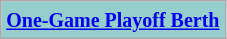<table class="wikitable">
<tr>
<td bgcolor="#96CDCD"><small><strong><a href='#'>One-Game Playoff Berth</a></strong></small></td>
</tr>
</table>
